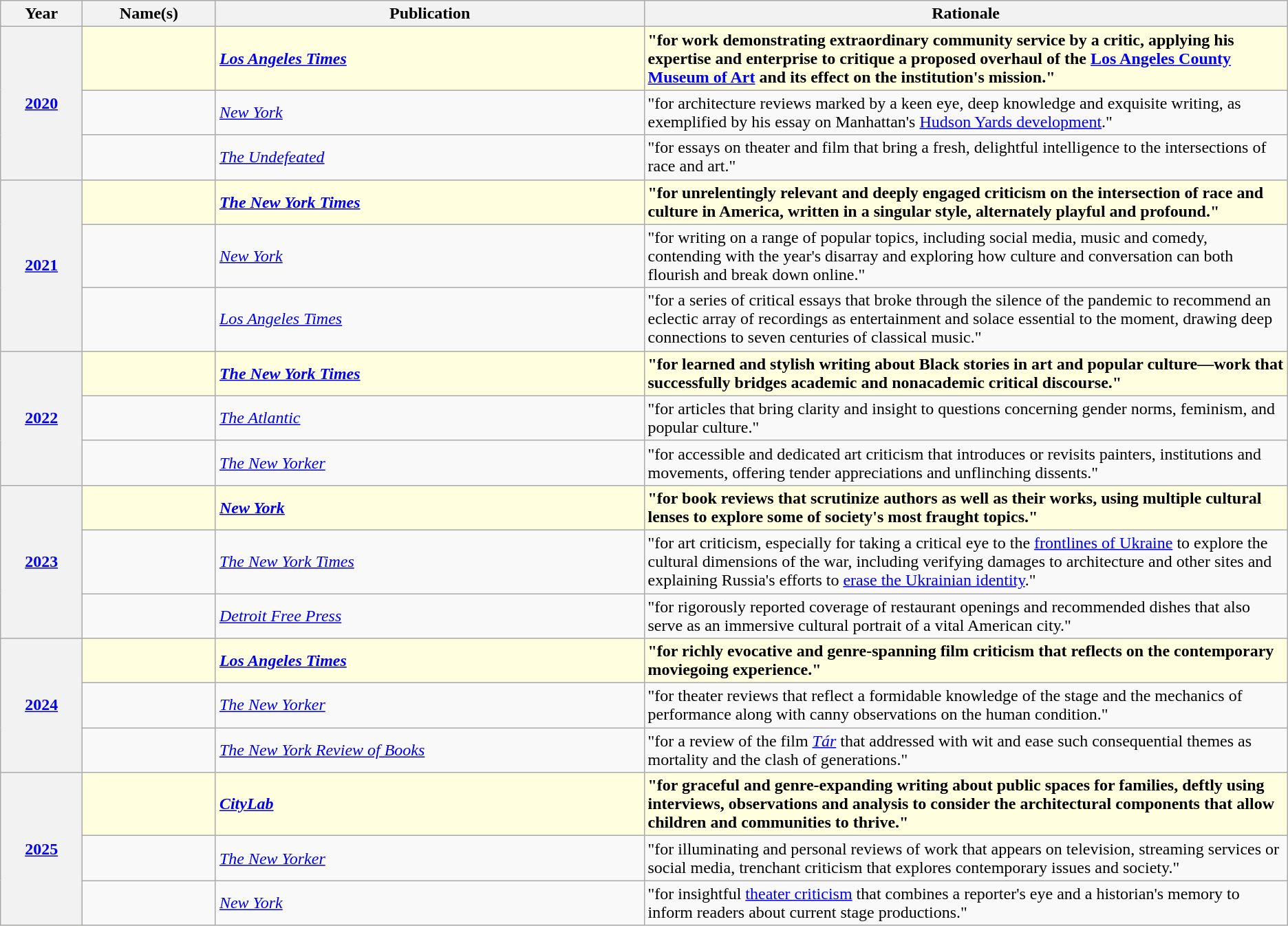<table class="wikitable sortable">
<tr style="vertical-align:bottom;">
<th>Year</th>
<th>Name(s)</th>
<th>Publication</th>
<th width=50%>Rationale</th>
</tr>
<tr style="background-color:lightyellow;">
<th rowspan=3><strong><a href='#'>2020</a></strong></th>
<td><strong></strong></td>
<td><strong><em><a href='#'>Los Angeles Times</a></em></strong></td>
<td><strong>"for work demonstrating extraordinary community service by a critic, applying his expertise and enterprise to critique a proposed overhaul of the <a href='#'>Los Angeles County Museum of Art</a> and its effect on the institution's mission."</strong></td>
</tr>
<tr>
<td></td>
<td><em><a href='#'>New York</a></em></td>
<td>"for architecture reviews marked by a keen eye, deep knowledge and exquisite writing, as exemplified by his essay on Manhattan's <a href='#'>Hudson Yards development</a>."</td>
</tr>
<tr>
<td></td>
<td><em><a href='#'>The Undefeated</a></em></td>
<td>"for essays on theater and film that bring a fresh, delightful intelligence to the intersections of race and art."</td>
</tr>
<tr style="background-color:lightyellow;">
<th rowspan=3><strong><a href='#'>2021</a></strong></th>
<td><strong></strong></td>
<td><strong><em><a href='#'>The New York Times</a></em></strong></td>
<td><strong>"for unrelentingly relevant and deeply engaged criticism on the intersection of race and culture in America, written in a singular style, alternately playful and profound."</strong></td>
</tr>
<tr>
<td></td>
<td><em><a href='#'>New York</a></em></td>
<td>"for writing on a range of popular topics, including social media, music and comedy, contending with the year's disarray and exploring how culture and conversation can both flourish and break down online."</td>
</tr>
<tr>
<td></td>
<td><em><a href='#'>Los Angeles Times</a></em></td>
<td>"for a series of critical essays that broke through the silence of the pandemic to recommend an eclectic array of recordings as entertainment and solace essential to the moment, drawing deep connections to seven centuries of classical music."</td>
</tr>
<tr style="background-color:lightyellow;">
<th rowspan=3><strong><a href='#'>2022</a></strong></th>
<td><strong></strong></td>
<td><strong><em><a href='#'>The New York Times</a></em></strong></td>
<td><strong>"for learned and stylish writing about Black stories in art and popular culture—work that successfully bridges academic and nonacademic critical discourse."</strong></td>
</tr>
<tr>
<td></td>
<td><em><a href='#'>The Atlantic</a></em></td>
<td>"for articles that bring clarity and insight to questions concerning gender norms, feminism, and popular culture."</td>
</tr>
<tr>
<td></td>
<td><em><a href='#'>The New Yorker</a></em></td>
<td>"for accessible and dedicated art criticism that introduces or revisits painters, institutions and movements, offering tender appreciations and unflinching dissents."</td>
</tr>
<tr style="background-color:lightyellow;">
<th rowspan=3><strong><a href='#'>2023</a></strong></th>
<td><strong></strong></td>
<td><strong><em><a href='#'>New York</a></em></strong></td>
<td><strong>"for book reviews that scrutinize authors as well as their works, using multiple cultural lenses to explore some of society's most fraught topics."</strong></td>
</tr>
<tr>
<td></td>
<td><em><a href='#'>The New York Times</a></em></td>
<td>"for art criticism, especially for taking a critical eye to the <a href='#'>frontlines of Ukraine</a> to explore the cultural dimensions of the war, including verifying damages to architecture and other sites and explaining Russia's efforts to <a href='#'>erase the Ukrainian identity</a>."</td>
</tr>
<tr>
<td></td>
<td><em><a href='#'>Detroit Free Press</a></em></td>
<td>"for rigorously reported coverage of restaurant openings and recommended dishes that also serve as an immersive cultural portrait of a vital American city."</td>
</tr>
<tr style="background-color:lightyellow;">
<th rowspan=3><strong><a href='#'>2024</a></strong></th>
<td><strong></strong></td>
<td><strong><em><a href='#'>Los Angeles Times</a></em></strong></td>
<td><strong>"for richly evocative and genre-spanning film criticism that reflects on the contemporary moviegoing experience."</strong></td>
</tr>
<tr>
<td></td>
<td><em><a href='#'>The New Yorker</a></em></td>
<td>"for theater reviews that reflect a formidable knowledge of the stage and the mechanics of performance along with canny observations on the human condition."</td>
</tr>
<tr>
<td></td>
<td><em><a href='#'>The New York Review of Books</a></em></td>
<td>"for a review of the film <em><a href='#'>Tár</a></em> that addressed with wit and ease such consequential themes as mortality and the clash of generations."</td>
</tr>
<tr style="background-color:lightyellow;">
<th rowspan=3><strong><a href='#'>2025</a></strong></th>
<td><strong></strong></td>
<td><strong><em><a href='#'>CityLab</a></em></strong></td>
<td><strong>"for graceful and genre-expanding writing about public spaces for families, deftly using interviews, observations and analysis to consider the architectural components that allow children and communities to thrive."</strong></td>
</tr>
<tr>
<td></td>
<td><em><a href='#'>The New Yorker</a></em></td>
<td>"for illuminating and personal reviews of work that appears on television, streaming services or social media, trenchant criticism that explores contemporary issues and society."</td>
</tr>
<tr>
<td></td>
<td><em><a href='#'>New York</a></em></td>
<td>"for insightful <a href='#'>theater criticism</a> that combines a reporter's eye and a historian's memory to inform readers about current stage productions."</td>
</tr>
</table>
